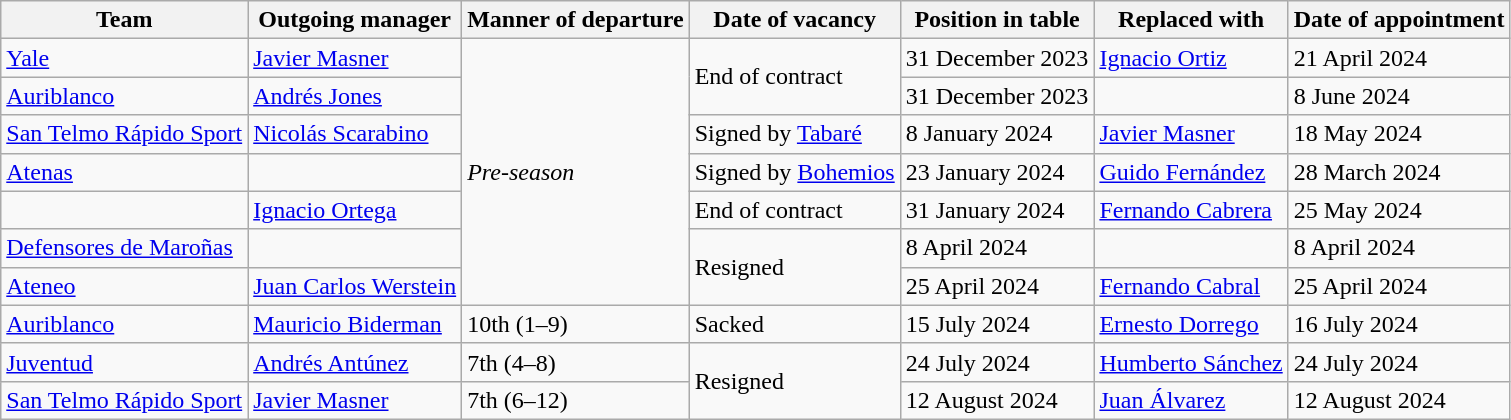<table class="wikitable sortable">
<tr>
<th>Team</th>
<th>Outgoing manager</th>
<th>Manner of departure</th>
<th>Date of vacancy</th>
<th>Position in table</th>
<th>Replaced with</th>
<th>Date of appointment</th>
</tr>
<tr>
<td><a href='#'>Yale</a></td>
<td> <a href='#'>Javier Masner</a></td>
<td rowspan="7"><em>Pre-season</em></td>
<td rowspan="2">End of contract</td>
<td>31 December 2023</td>
<td> <a href='#'>Ignacio Ortiz</a></td>
<td>21 April 2024</td>
</tr>
<tr>
<td><a href='#'>Auriblanco</a></td>
<td> <a href='#'>Andrés Jones</a></td>
<td>31 December 2023</td>
<td></td>
<td>8 June 2024</td>
</tr>
<tr>
<td><a href='#'>San Telmo Rápido Sport</a></td>
<td> <a href='#'>Nicolás Scarabino</a></td>
<td>Signed by <a href='#'>Tabaré</a></td>
<td>8 January 2024</td>
<td> <a href='#'>Javier Masner</a></td>
<td>18 May 2024</td>
</tr>
<tr>
<td><a href='#'>Atenas</a></td>
<td></td>
<td>Signed by <a href='#'>Bohemios</a></td>
<td>23 January 2024</td>
<td> <a href='#'>Guido Fernández</a></td>
<td>28 March 2024</td>
</tr>
<tr>
<td></td>
<td> <a href='#'>Ignacio Ortega</a></td>
<td>End of contract</td>
<td>31 January 2024</td>
<td> <a href='#'>Fernando Cabrera</a></td>
<td>25 May 2024</td>
</tr>
<tr>
<td><a href='#'>Defensores de Maroñas</a></td>
<td></td>
<td rowspan="2">Resigned</td>
<td>8 April 2024</td>
<td></td>
<td>8 April 2024</td>
</tr>
<tr>
<td><a href='#'>Ateneo</a></td>
<td> <a href='#'>Juan Carlos Werstein</a></td>
<td>25 April 2024</td>
<td> <a href='#'>Fernando Cabral</a></td>
<td>25 April 2024</td>
</tr>
<tr>
<td><a href='#'>Auriblanco</a></td>
<td> <a href='#'>Mauricio Biderman</a></td>
<td>10th (1–9)</td>
<td>Sacked</td>
<td>15 July 2024</td>
<td> <a href='#'>Ernesto Dorrego</a></td>
<td>16 July 2024</td>
</tr>
<tr>
<td><a href='#'>Juventud</a></td>
<td> <a href='#'>Andrés Antúnez</a></td>
<td>7th (4–8)</td>
<td rowspan="2">Resigned</td>
<td>24 July 2024</td>
<td> <a href='#'>Humberto Sánchez</a></td>
<td>24 July 2024</td>
</tr>
<tr>
<td><a href='#'>San Telmo Rápido Sport</a></td>
<td> <a href='#'>Javier Masner</a></td>
<td>7th (6–12)</td>
<td>12 August 2024</td>
<td> <a href='#'>Juan Álvarez</a></td>
<td>12 August 2024</td>
</tr>
</table>
